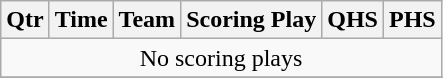<table class="wikitable">
<tr>
<th style="text-align: center;">Qtr</th>
<th style="text-align: center;">Time</th>
<th style="text-align: center;">Team</th>
<th style="text-align: left;">Scoring Play</th>
<th style="text-align: right;">QHS</th>
<th style="text-align: right;">PHS</th>
</tr>
<tr>
<td colspan="6" style="text-align: center;">No scoring plays</td>
</tr>
<tr>
</tr>
</table>
